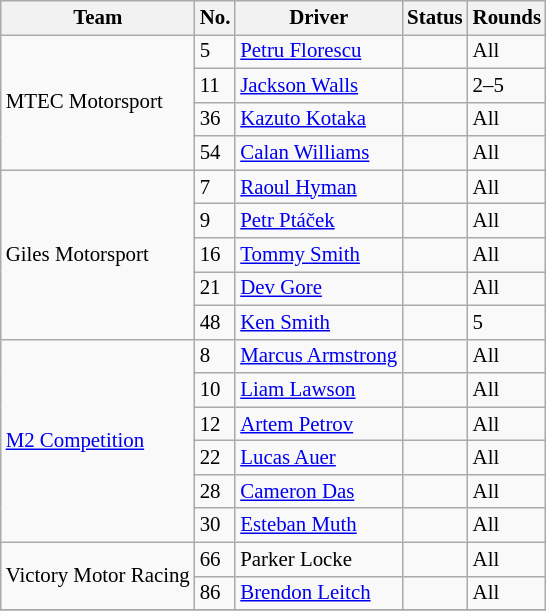<table class="wikitable" style="font-size: 87%">
<tr>
<th>Team</th>
<th>No.</th>
<th>Driver</th>
<th>Status</th>
<th>Rounds</th>
</tr>
<tr>
<td rowspan=4>MTEC Motorsport</td>
<td>5</td>
<td> <a href='#'>Petru Florescu</a></td>
<td></td>
<td>All</td>
</tr>
<tr>
<td>11</td>
<td> <a href='#'>Jackson Walls</a></td>
<td align=center></td>
<td>2–5</td>
</tr>
<tr>
<td>36</td>
<td> <a href='#'>Kazuto Kotaka</a></td>
<td align=center></td>
<td>All</td>
</tr>
<tr>
<td>54</td>
<td> <a href='#'>Calan Williams</a></td>
<td></td>
<td>All</td>
</tr>
<tr>
<td rowspan=5>Giles Motorsport</td>
<td>7</td>
<td> <a href='#'>Raoul Hyman</a></td>
<td></td>
<td>All</td>
</tr>
<tr>
<td>9</td>
<td> <a href='#'>Petr Ptáček</a></td>
<td align=center></td>
<td>All</td>
</tr>
<tr>
<td>16</td>
<td> <a href='#'>Tommy Smith</a></td>
<td align=center></td>
<td>All</td>
</tr>
<tr>
<td>21</td>
<td> <a href='#'>Dev Gore</a></td>
<td></td>
<td>All</td>
</tr>
<tr>
<td>48</td>
<td> <a href='#'>Ken Smith</a></td>
<td></td>
<td>5</td>
</tr>
<tr>
<td rowspan=6><a href='#'>M2 Competition</a></td>
<td>8</td>
<td> <a href='#'>Marcus Armstrong</a></td>
<td></td>
<td>All</td>
</tr>
<tr>
<td>10</td>
<td> <a href='#'>Liam Lawson</a></td>
<td align=center></td>
<td>All</td>
</tr>
<tr>
<td>12</td>
<td> <a href='#'>Artem Petrov</a></td>
<td></td>
<td>All</td>
</tr>
<tr>
<td>22</td>
<td> <a href='#'>Lucas Auer</a></td>
<td></td>
<td>All</td>
</tr>
<tr>
<td>28</td>
<td> <a href='#'>Cameron Das</a></td>
<td></td>
<td>All</td>
</tr>
<tr>
<td>30</td>
<td> <a href='#'>Esteban Muth</a></td>
<td align=center></td>
<td>All</td>
</tr>
<tr>
<td rowspan="2">Victory Motor Racing</td>
<td>66</td>
<td> Parker Locke</td>
<td align=center></td>
<td>All</td>
</tr>
<tr>
<td>86</td>
<td> <a href='#'>Brendon Leitch</a></td>
<td></td>
<td>All</td>
</tr>
<tr>
</tr>
</table>
